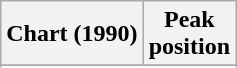<table class="wikitable sortable plainrowheaders" style="text-align:center">
<tr>
<th scope="col">Chart (1990)</th>
<th scope="col">Peak<br>position</th>
</tr>
<tr>
</tr>
<tr>
</tr>
<tr>
</tr>
</table>
